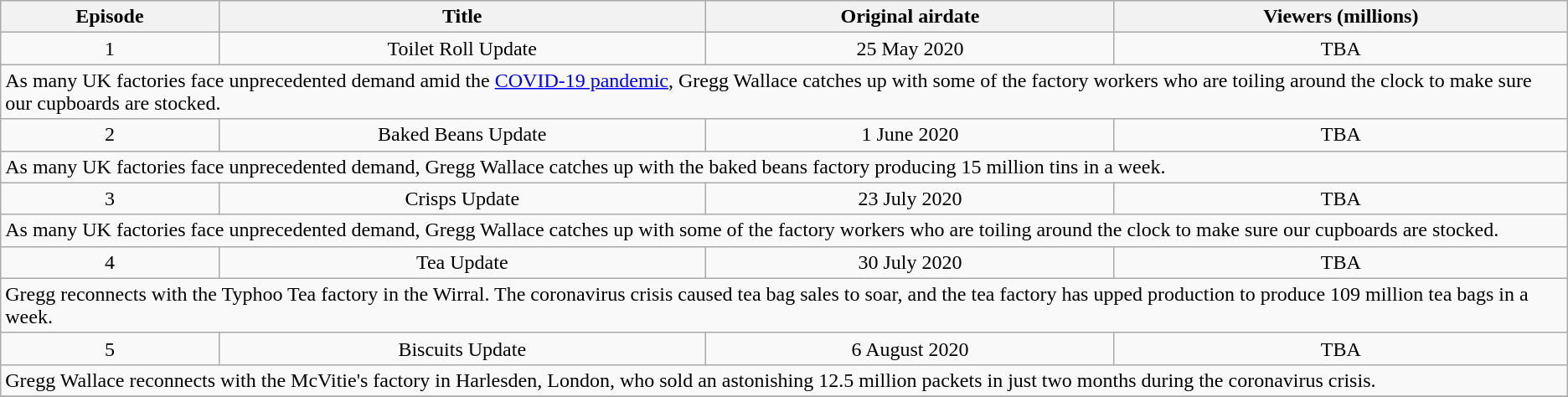<table class="wikitable" style="text-align:center">
<tr>
<th>Episode</th>
<th>Title</th>
<th>Original airdate</th>
<th>Viewers (millions)</th>
</tr>
<tr>
<td>1</td>
<td>Toilet Roll Update</td>
<td>25 May 2020</td>
<td>TBA</td>
</tr>
<tr>
<td colspan="4" align="left">As many UK factories face unprecedented demand amid the <a href='#'>COVID-19 pandemic</a>, Gregg Wallace catches up with some of the factory workers who are toiling around the clock to make sure our cupboards are stocked.</td>
</tr>
<tr>
<td>2</td>
<td>Baked Beans Update</td>
<td>1 June 2020</td>
<td>TBA</td>
</tr>
<tr>
<td colspan="4" align="left">As many UK factories face unprecedented demand, Gregg Wallace catches up with the baked beans factory producing 15 million tins in a week.</td>
</tr>
<tr>
<td>3</td>
<td>Crisps Update</td>
<td>23 July 2020</td>
<td>TBA</td>
</tr>
<tr>
<td colspan="4" align="left">As many UK factories face unprecedented demand, Gregg Wallace catches up with some of the factory workers who are toiling around the clock to make sure our cupboards are stocked.</td>
</tr>
<tr>
<td>4</td>
<td>Tea Update</td>
<td>30 July 2020</td>
<td>TBA</td>
</tr>
<tr>
<td colspan="4" align="left">Gregg reconnects with the Typhoo Tea factory in the Wirral. The coronavirus crisis caused tea bag sales to soar, and the tea factory has upped production to produce 109 million tea bags in a week.</td>
</tr>
<tr>
<td>5</td>
<td>Biscuits Update</td>
<td>6 August 2020</td>
<td>TBA</td>
</tr>
<tr>
<td colspan="4" align="left">Gregg Wallace reconnects with the McVitie's factory in Harlesden, London, who sold an astonishing 12.5 million packets in just two months during the coronavirus crisis.</td>
</tr>
<tr>
</tr>
</table>
